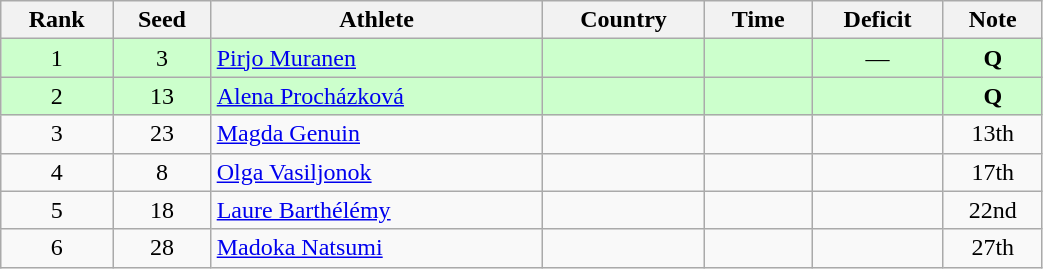<table class="wikitable sortable" style="text-align:center" width=55%>
<tr>
<th>Rank</th>
<th>Seed</th>
<th>Athlete</th>
<th>Country</th>
<th>Time</th>
<th>Deficit</th>
<th>Note</th>
</tr>
<tr bgcolor=ccffcc>
<td>1</td>
<td>3</td>
<td align=left><a href='#'>Pirjo Muranen</a></td>
<td align=left></td>
<td></td>
<td>—</td>
<td><strong>Q</strong></td>
</tr>
<tr bgcolor=ccffcc>
<td>2</td>
<td>13</td>
<td align=left><a href='#'>Alena Procházková</a></td>
<td align=left></td>
<td></td>
<td></td>
<td><strong>Q</strong></td>
</tr>
<tr>
<td>3</td>
<td>23</td>
<td align=left><a href='#'>Magda Genuin</a></td>
<td align=left></td>
<td></td>
<td></td>
<td>13th</td>
</tr>
<tr>
<td>4</td>
<td>8</td>
<td align=left><a href='#'>Olga Vasiljonok</a></td>
<td align=left></td>
<td></td>
<td></td>
<td>17th</td>
</tr>
<tr>
<td>5</td>
<td>18</td>
<td align=left><a href='#'>Laure Barthélémy</a></td>
<td align=left></td>
<td></td>
<td></td>
<td>22nd</td>
</tr>
<tr>
<td>6</td>
<td>28</td>
<td align=left><a href='#'>Madoka Natsumi</a></td>
<td align=left></td>
<td></td>
<td></td>
<td>27th</td>
</tr>
</table>
